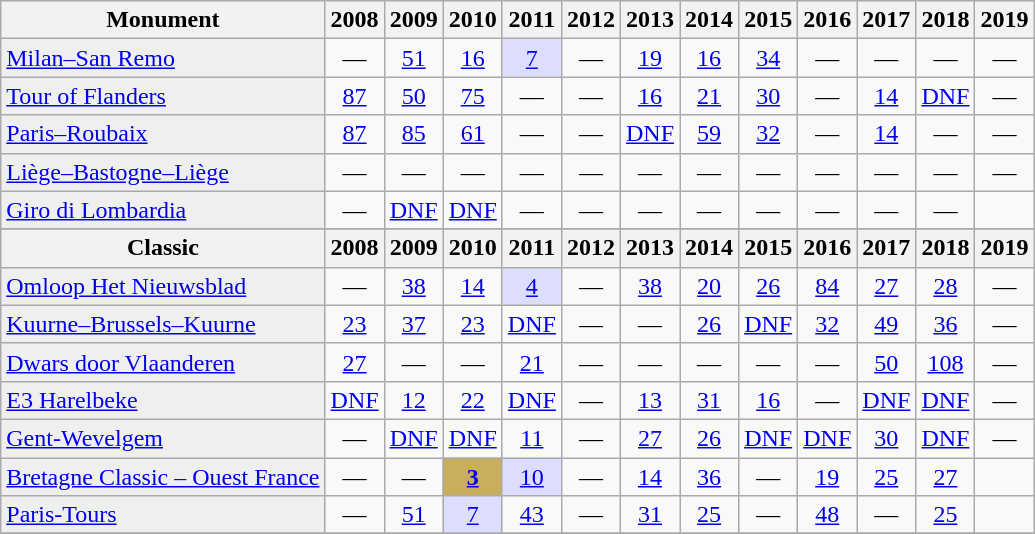<table class="wikitable">
<tr>
<th>Monument</th>
<th>2008</th>
<th>2009</th>
<th>2010</th>
<th>2011</th>
<th>2012</th>
<th>2013</th>
<th>2014</th>
<th>2015</th>
<th>2016</th>
<th>2017</th>
<th>2018</th>
<th>2019</th>
</tr>
<tr style="text-align:center;">
<td style="text-align:left; background:#efefef;"><a href='#'>Milan–San Remo</a></td>
<td>—</td>
<td><a href='#'>51</a></td>
<td><a href='#'>16</a></td>
<td style="background:#ddf;"><a href='#'>7</a></td>
<td>—</td>
<td><a href='#'>19</a></td>
<td><a href='#'>16</a></td>
<td><a href='#'>34</a></td>
<td>—</td>
<td>—</td>
<td>—</td>
<td>—</td>
</tr>
<tr style="text-align:center;">
<td style="text-align:left; background:#efefef;"><a href='#'>Tour of Flanders</a></td>
<td><a href='#'>87</a></td>
<td><a href='#'>50</a></td>
<td><a href='#'>75</a></td>
<td>—</td>
<td>—</td>
<td><a href='#'>16</a></td>
<td><a href='#'>21</a></td>
<td><a href='#'>30</a></td>
<td>—</td>
<td><a href='#'>14</a></td>
<td><a href='#'>DNF</a></td>
<td>—</td>
</tr>
<tr style="text-align:center;">
<td style="text-align:left; background:#efefef;"><a href='#'>Paris–Roubaix</a></td>
<td><a href='#'>87</a></td>
<td><a href='#'>85</a></td>
<td><a href='#'>61</a></td>
<td>—</td>
<td>—</td>
<td><a href='#'>DNF</a></td>
<td><a href='#'>59</a></td>
<td><a href='#'>32</a></td>
<td>—</td>
<td><a href='#'>14</a></td>
<td>—</td>
<td>—</td>
</tr>
<tr style="text-align:center;">
<td style="text-align:left; background:#efefef;"><a href='#'>Liège–Bastogne–Liège</a></td>
<td>—</td>
<td>—</td>
<td>—</td>
<td>—</td>
<td>—</td>
<td>—</td>
<td>—</td>
<td>—</td>
<td>—</td>
<td>—</td>
<td>—</td>
<td>—</td>
</tr>
<tr style="text-align:center;">
<td style="text-align:left; background:#efefef;"><a href='#'>Giro di Lombardia</a></td>
<td>—</td>
<td><a href='#'>DNF</a></td>
<td><a href='#'>DNF</a></td>
<td>—</td>
<td>—</td>
<td>—</td>
<td>—</td>
<td>—</td>
<td>—</td>
<td>—</td>
<td>—</td>
<td></td>
</tr>
<tr>
</tr>
<tr>
<th>Classic</th>
<th>2008</th>
<th>2009</th>
<th>2010</th>
<th>2011</th>
<th>2012</th>
<th>2013</th>
<th>2014</th>
<th>2015</th>
<th>2016</th>
<th>2017</th>
<th>2018</th>
<th>2019</th>
</tr>
<tr style="text-align:center;">
<td style="text-align:left; background:#efefef;"><a href='#'>Omloop Het Nieuwsblad</a></td>
<td>—</td>
<td><a href='#'>38</a></td>
<td><a href='#'>14</a></td>
<td style="background:#ddf;"><a href='#'>4</a></td>
<td>—</td>
<td><a href='#'>38</a></td>
<td><a href='#'>20</a></td>
<td><a href='#'>26</a></td>
<td><a href='#'>84</a></td>
<td><a href='#'>27</a></td>
<td><a href='#'>28</a></td>
<td>—</td>
</tr>
<tr style="text-align:center;">
<td style="text-align:left; background:#efefef;"><a href='#'>Kuurne–Brussels–Kuurne</a></td>
<td><a href='#'>23</a></td>
<td><a href='#'>37</a></td>
<td><a href='#'>23</a></td>
<td><a href='#'>DNF</a></td>
<td>—</td>
<td>—</td>
<td><a href='#'>26</a></td>
<td><a href='#'>DNF</a></td>
<td><a href='#'>32</a></td>
<td><a href='#'>49</a></td>
<td><a href='#'>36</a></td>
<td>—</td>
</tr>
<tr style="text-align:center;">
<td style="text-align:left; background:#efefef;"><a href='#'>Dwars door Vlaanderen</a></td>
<td><a href='#'>27</a></td>
<td>—</td>
<td>—</td>
<td><a href='#'>21</a></td>
<td>—</td>
<td>—</td>
<td>—</td>
<td>—</td>
<td>—</td>
<td><a href='#'>50</a></td>
<td><a href='#'>108</a></td>
<td>—</td>
</tr>
<tr style="text-align:center;">
<td style="text-align:left; background:#efefef;"><a href='#'>E3 Harelbeke</a></td>
<td><a href='#'>DNF</a></td>
<td><a href='#'>12</a></td>
<td><a href='#'>22</a></td>
<td><a href='#'>DNF</a></td>
<td>—</td>
<td><a href='#'>13</a></td>
<td><a href='#'>31</a></td>
<td><a href='#'>16</a></td>
<td>—</td>
<td><a href='#'>DNF</a></td>
<td><a href='#'>DNF</a></td>
<td>—</td>
</tr>
<tr style="text-align:center;">
<td style="text-align:left; background:#efefef;"><a href='#'>Gent-Wevelgem</a></td>
<td>—</td>
<td><a href='#'>DNF</a></td>
<td><a href='#'>DNF</a></td>
<td><a href='#'>11</a></td>
<td>—</td>
<td><a href='#'>27</a></td>
<td><a href='#'>26</a></td>
<td><a href='#'>DNF</a></td>
<td><a href='#'>DNF</a></td>
<td><a href='#'>30</a></td>
<td><a href='#'>DNF</a></td>
<td>—</td>
</tr>
<tr style="text-align:center;">
<td style="text-align:left; background:#efefef;"><a href='#'>Bretagne Classic – Ouest France</a></td>
<td>—</td>
<td>—</td>
<td style="background:#C9AE5D;"><strong><a href='#'>3</a></strong></td>
<td style="background:#ddf;"><a href='#'>10</a></td>
<td>—</td>
<td><a href='#'>14</a></td>
<td><a href='#'>36</a></td>
<td>—</td>
<td><a href='#'>19</a></td>
<td><a href='#'>25</a></td>
<td><a href='#'>27</a></td>
<td></td>
</tr>
<tr style="text-align:center;">
<td style="text-align:left; background:#efefef;"><a href='#'>Paris-Tours</a></td>
<td>—</td>
<td><a href='#'>51</a></td>
<td style="background:#ddf;"><a href='#'>7</a></td>
<td><a href='#'>43</a></td>
<td>—</td>
<td><a href='#'>31</a></td>
<td><a href='#'>25</a></td>
<td>—</td>
<td><a href='#'>48</a></td>
<td>—</td>
<td><a href='#'>25</a></td>
<td></td>
</tr>
<tr>
</tr>
</table>
